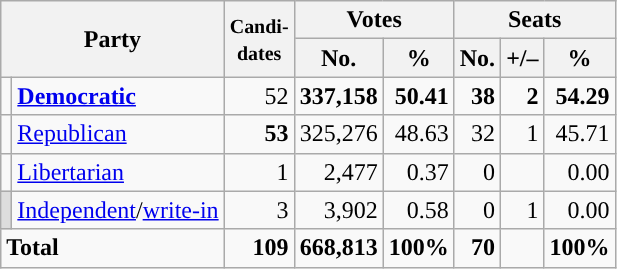<table class="wikitable" style="font-size:100%; text-align:right;">
<tr>
<th colspan=2 rowspan=2>Party</th>
<th rowspan=2><small>Candi-<br>dates</small></th>
<th colspan=2>Votes</th>
<th colspan=3>Seats</th>
</tr>
<tr>
<th>No.</th>
<th>%</th>
<th>No.</th>
<th>+/–</th>
<th>%</th>
</tr>
<tr>
<td style="background:"></td>
<td align=left><strong><a href='#'>Democratic</a></strong></td>
<td>52</td>
<td><strong>337,158</strong></td>
<td><strong>50.41</strong></td>
<td><strong>38</strong></td>
<td><strong>2</strong></td>
<td><strong>54.29</strong></td>
</tr>
<tr>
<td style="background:"></td>
<td align=left><a href='#'>Republican</a></td>
<td><strong>53</strong></td>
<td>325,276</td>
<td>48.63</td>
<td>32</td>
<td>1</td>
<td>45.71</td>
</tr>
<tr>
<td style="background:"></td>
<td align=left><a href='#'>Libertarian</a></td>
<td>1</td>
<td>2,477</td>
<td>0.37</td>
<td>0</td>
<td></td>
<td>0.00</td>
</tr>
<tr>
<td style="background:#ddd;"></td>
<td align=left><a href='#'>Independent</a>/<a href='#'>write-in</a></td>
<td>3</td>
<td>3,902</td>
<td>0.58</td>
<td>0</td>
<td>1</td>
<td>0.00</td>
</tr>
<tr style="font-weight:bold">
<td colspan=2 align=left>Total</td>
<td>109</td>
<td>668,813</td>
<td>100%</td>
<td>70</td>
<td></td>
<td>100%</td>
</tr>
</table>
